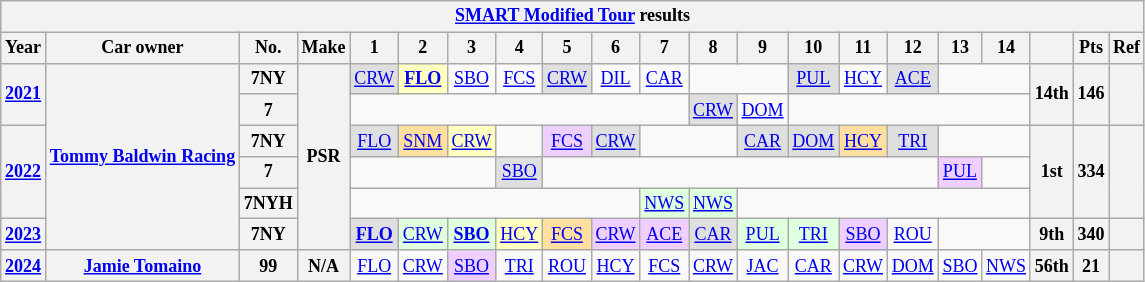<table class="wikitable" style="text-align:center; font-size:75%">
<tr>
<th colspan=38><a href='#'>SMART Modified Tour</a> results</th>
</tr>
<tr>
<th>Year</th>
<th>Car owner</th>
<th>No.</th>
<th>Make</th>
<th>1</th>
<th>2</th>
<th>3</th>
<th>4</th>
<th>5</th>
<th>6</th>
<th>7</th>
<th>8</th>
<th>9</th>
<th>10</th>
<th>11</th>
<th>12</th>
<th>13</th>
<th>14</th>
<th></th>
<th>Pts</th>
<th>Ref</th>
</tr>
<tr>
<th rowspan=2><a href='#'>2021</a></th>
<th rowspan=6><a href='#'>Tommy Baldwin Racing</a></th>
<th>7NY</th>
<th rowspan=6>PSR</th>
<td style="background:#DFDFDF;"><a href='#'>CRW</a><br></td>
<td style="background:#FFFFBF;"><strong><a href='#'>FLO</a></strong><br></td>
<td><a href='#'>SBO</a></td>
<td><a href='#'>FCS</a></td>
<td style="background:#DFDFDF;"><a href='#'>CRW</a><br></td>
<td><a href='#'>DIL</a></td>
<td><a href='#'>CAR</a></td>
<td colspan=2></td>
<td style="background:#DFDFDF;"><a href='#'>PUL</a><br></td>
<td><a href='#'>HCY</a></td>
<td style="background:#DFDFDF;"><a href='#'>ACE</a><br></td>
<td colspan=2></td>
<th rowspan=2>14th</th>
<th rowspan=2>146</th>
<th rowspan=2></th>
</tr>
<tr>
<th>7</th>
<td colspan=7></td>
<td style="background:#DFDFDF;"><a href='#'>CRW</a><br></td>
<td><a href='#'>DOM</a></td>
<td colspan=5></td>
</tr>
<tr>
<th rowspan=3><a href='#'>2022</a></th>
<th>7NY</th>
<td style="background:#DFDFDF;"><a href='#'>FLO</a><br></td>
<td style="background:#FFDF9F;"><a href='#'>SNM</a><br></td>
<td style="background:#FFFFBF;"><a href='#'>CRW</a><br></td>
<td></td>
<td style="background:#EFCFFF;"><a href='#'>FCS</a><br></td>
<td style="background:#DFDFDF;"><a href='#'>CRW</a><br></td>
<td colspan=2></td>
<td style="background:#DFDFDF;"><a href='#'>CAR</a><br></td>
<td style="background:#DFDFDF;"><a href='#'>DOM</a><br></td>
<td style="background:#FFDF9F;"><a href='#'>HCY</a><br></td>
<td style="background:#DFDFDF;"><a href='#'>TRI</a><br></td>
<td colspan=2></td>
<th rowspan=3>1st</th>
<th rowspan=3>334</th>
<th rowspan=3></th>
</tr>
<tr>
<th>7</th>
<td colspan=3></td>
<td style="background:#DFDFDF;"><a href='#'>SBO</a><br></td>
<td colspan=8></td>
<td style="background:#EFCFFF;"><a href='#'>PUL</a><br></td>
<td></td>
</tr>
<tr>
<th>7NYH</th>
<td colspan=6></td>
<td style="background:#DFFFDF;"><a href='#'>NWS</a><br></td>
<td style="background:#DFFFDF;"><a href='#'>NWS</a><br></td>
<td colspan=6></td>
</tr>
<tr>
<th><a href='#'>2023</a></th>
<th>7NY</th>
<td style="background:#DFDFDF;"><strong><a href='#'>FLO</a></strong><br></td>
<td style="background:#DFFFDF;"><a href='#'>CRW</a><br></td>
<td style="background:#DFFFDF;"><strong><a href='#'>SBO</a></strong><br></td>
<td style="background:#FFFFBF;"><a href='#'>HCY</a><br></td>
<td style="background:#FFDF9F;"><a href='#'>FCS</a><br></td>
<td style="background:#EFCFFF;"><a href='#'>CRW</a><br></td>
<td style="background:#EFCFFF;"><a href='#'>ACE</a><br></td>
<td style="background:#DFDFDF;"><a href='#'>CAR</a><br></td>
<td style="background:#DFFFDF;"><a href='#'>PUL</a><br></td>
<td style="background:#DFFFDF;"><a href='#'>TRI</a><br></td>
<td style="background:#EFCFFF;"><a href='#'>SBO</a><br></td>
<td><a href='#'>ROU</a></td>
<td colspan=2></td>
<th>9th</th>
<th>340</th>
<th></th>
</tr>
<tr>
<th><a href='#'>2024</a></th>
<th><a href='#'>Jamie Tomaino</a></th>
<th>99</th>
<th>N/A</th>
<td><a href='#'>FLO</a></td>
<td><a href='#'>CRW</a></td>
<td style="background:#EFCFFF;"><a href='#'>SBO</a><br></td>
<td><a href='#'>TRI</a></td>
<td><a href='#'>ROU</a></td>
<td><a href='#'>HCY</a></td>
<td><a href='#'>FCS</a></td>
<td><a href='#'>CRW</a></td>
<td><a href='#'>JAC</a></td>
<td><a href='#'>CAR</a></td>
<td><a href='#'>CRW</a></td>
<td><a href='#'>DOM</a></td>
<td><a href='#'>SBO</a></td>
<td><a href='#'>NWS</a></td>
<th>56th</th>
<th>21</th>
<th></th>
</tr>
</table>
